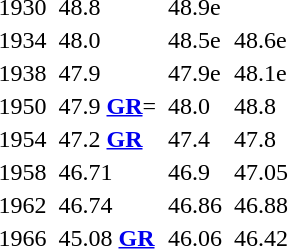<table>
<tr>
<td>1930</td>
<td></td>
<td>48.8</td>
<td></td>
<td>48.9e</td>
<td></td>
<td></td>
</tr>
<tr>
<td>1934</td>
<td></td>
<td>48.0</td>
<td></td>
<td>48.5e</td>
<td></td>
<td>48.6e</td>
</tr>
<tr>
<td>1938</td>
<td></td>
<td>47.9</td>
<td></td>
<td>47.9e</td>
<td></td>
<td>48.1e</td>
</tr>
<tr>
<td>1950</td>
<td></td>
<td>47.9 <strong><a href='#'>GR</a></strong>=</td>
<td></td>
<td>48.0</td>
<td></td>
<td>48.8</td>
</tr>
<tr>
<td>1954</td>
<td></td>
<td>47.2 <strong><a href='#'>GR</a></strong></td>
<td></td>
<td>47.4</td>
<td></td>
<td>47.8</td>
</tr>
<tr>
<td>1958</td>
<td></td>
<td>46.71</td>
<td></td>
<td>46.9</td>
<td></td>
<td>47.05</td>
</tr>
<tr>
<td>1962</td>
<td></td>
<td>46.74</td>
<td></td>
<td>46.86</td>
<td></td>
<td>46.88</td>
</tr>
<tr>
<td>1966</td>
<td></td>
<td>45.08 <strong><a href='#'>GR</a></strong></td>
<td></td>
<td>46.06</td>
<td></td>
<td>46.42</td>
</tr>
</table>
